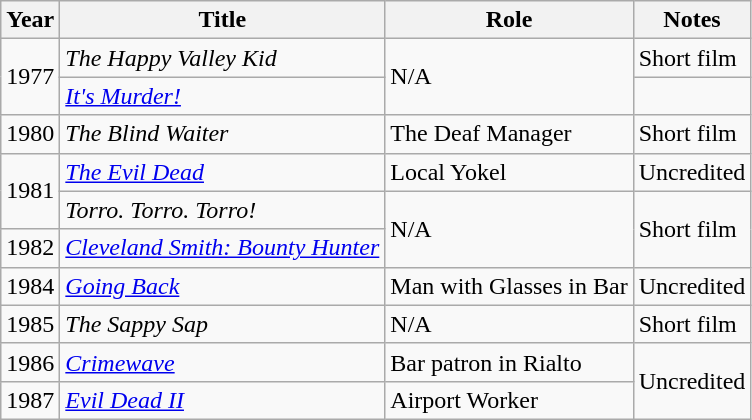<table class="wikitable">
<tr>
<th>Year</th>
<th>Title</th>
<th>Role</th>
<th>Notes</th>
</tr>
<tr>
<td rowspan=2>1977</td>
<td><em>The Happy Valley Kid</em></td>
<td rowspan=2>N/A</td>
<td>Short film</td>
</tr>
<tr>
<td><em><a href='#'>It's Murder!</a></em></td>
<td></td>
</tr>
<tr>
<td>1980</td>
<td><em>The Blind Waiter</em></td>
<td>The Deaf Manager</td>
<td>Short film</td>
</tr>
<tr>
<td rowspan=2>1981</td>
<td><em><a href='#'>The Evil Dead</a></em></td>
<td>Local Yokel</td>
<td>Uncredited</td>
</tr>
<tr>
<td><em>Torro. Torro. Torro!</em></td>
<td rowspan=2>N/A</td>
<td rowspan=2>Short film</td>
</tr>
<tr>
<td>1982</td>
<td><em><a href='#'>Cleveland Smith: Bounty Hunter</a></em></td>
</tr>
<tr>
<td>1984</td>
<td><em><a href='#'>Going Back</a></em></td>
<td>Man with Glasses in Bar</td>
<td>Uncredited</td>
</tr>
<tr>
<td>1985</td>
<td><em>The Sappy Sap</em></td>
<td>N/A</td>
<td>Short film</td>
</tr>
<tr>
<td>1986</td>
<td><em><a href='#'>Crimewave</a></em></td>
<td>Bar patron in Rialto</td>
<td rowspan=2>Uncredited</td>
</tr>
<tr>
<td>1987</td>
<td><em><a href='#'>Evil Dead II</a></em></td>
<td>Airport Worker</td>
</tr>
</table>
